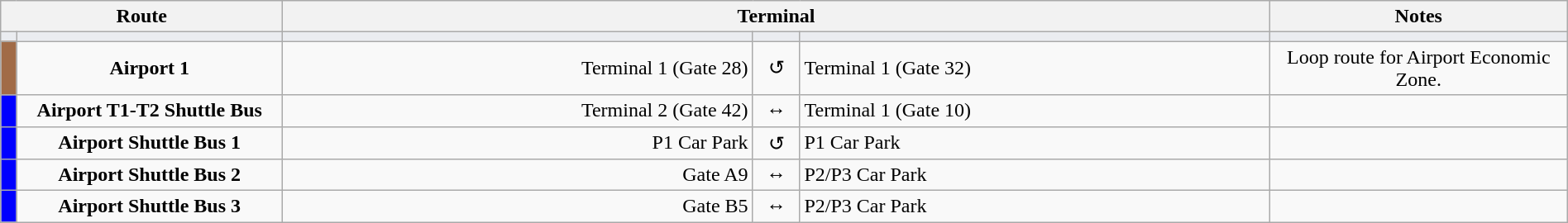<table class="wikitable sortable" style="width:100%; text-align:center;">
<tr>
<th colspan="2" width="18%">Route</th>
<th colspan="3">Terminal</th>
<th width="19%">Notes</th>
</tr>
<tr style="background:#EAECF0" height=0>
<td width="1%"></td>
<td></td>
<td width="30%"></td>
<td></td>
<td width="30%"></td>
<td></td>
</tr>
<tr>
<td style="background:#A16B47"></td>
<td><strong>Airport 1</strong></td>
<td align=right>Terminal 1 (Gate 28)</td>
<td>↺</td>
<td align=left>Terminal 1 (Gate 32)</td>
<td>Loop route for Airport Economic Zone.</td>
</tr>
<tr>
<td style="background:blue"></td>
<td><strong>Airport T1-T2 Shuttle Bus</strong></td>
<td align=right>Terminal 2 (Gate 42)</td>
<td>↔</td>
<td align=left>Terminal 1 (Gate 10)</td>
<td></td>
</tr>
<tr>
<td style="background:blue"></td>
<td><strong>Airport Shuttle Bus 1</strong></td>
<td align=right>P1 Car Park</td>
<td>↺</td>
<td align=left>P1 Car Park</td>
<td></td>
</tr>
<tr>
<td style="background:blue"></td>
<td><strong>Airport Shuttle Bus 2</strong></td>
<td align=right>Gate A9</td>
<td>↔</td>
<td align=left>P2/P3 Car Park</td>
<td></td>
</tr>
<tr>
<td style="background:blue"></td>
<td><strong>Airport Shuttle Bus 3</strong></td>
<td align=right>Gate B5</td>
<td>↔</td>
<td align=left>P2/P3 Car Park</td>
<td></td>
</tr>
</table>
